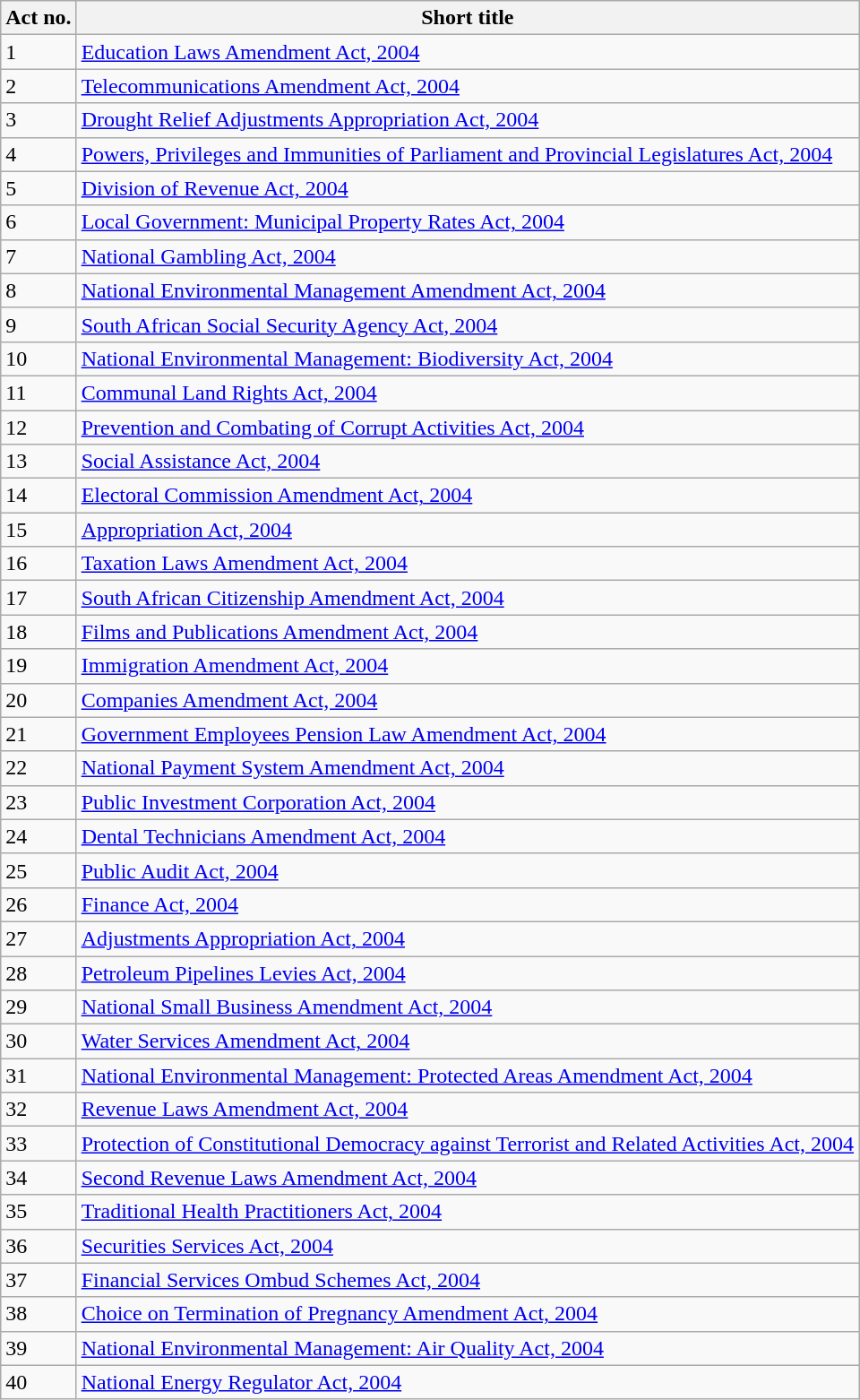<table class="wikitable sortable">
<tr>
<th>Act no.</th>
<th>Short title</th>
</tr>
<tr>
<td>1</td>
<td><a href='#'>Education Laws Amendment Act, 2004</a></td>
</tr>
<tr>
<td>2</td>
<td><a href='#'>Telecommunications Amendment Act, 2004</a></td>
</tr>
<tr>
<td>3</td>
<td><a href='#'>Drought Relief Adjustments Appropriation Act, 2004</a></td>
</tr>
<tr>
<td>4</td>
<td><a href='#'>Powers, Privileges and Immunities of Parliament and Provincial Legislatures Act, 2004</a></td>
</tr>
<tr>
<td>5</td>
<td><a href='#'>Division of Revenue Act, 2004</a></td>
</tr>
<tr>
<td>6</td>
<td><a href='#'>Local Government: Municipal Property Rates Act, 2004</a></td>
</tr>
<tr>
<td>7</td>
<td><a href='#'>National Gambling Act, 2004</a></td>
</tr>
<tr>
<td>8</td>
<td><a href='#'>National Environmental Management Amendment Act, 2004</a></td>
</tr>
<tr>
<td>9</td>
<td><a href='#'>South African Social Security Agency Act, 2004</a></td>
</tr>
<tr>
<td>10</td>
<td><a href='#'>National Environmental Management: Biodiversity Act, 2004</a></td>
</tr>
<tr>
<td>11</td>
<td><a href='#'>Communal Land Rights Act, 2004</a></td>
</tr>
<tr>
<td>12</td>
<td><a href='#'>Prevention and Combating of Corrupt Activities Act, 2004</a></td>
</tr>
<tr>
<td>13</td>
<td><a href='#'>Social Assistance Act, 2004</a></td>
</tr>
<tr>
<td>14</td>
<td><a href='#'>Electoral Commission Amendment Act, 2004</a></td>
</tr>
<tr>
<td>15</td>
<td><a href='#'>Appropriation Act, 2004</a></td>
</tr>
<tr>
<td>16</td>
<td><a href='#'>Taxation Laws Amendment Act, 2004</a></td>
</tr>
<tr>
<td>17</td>
<td><a href='#'>South African Citizenship Amendment Act, 2004</a></td>
</tr>
<tr>
<td>18</td>
<td><a href='#'>Films and Publications Amendment Act, 2004</a></td>
</tr>
<tr>
<td>19</td>
<td><a href='#'>Immigration Amendment Act, 2004</a></td>
</tr>
<tr>
<td>20</td>
<td><a href='#'>Companies Amendment Act, 2004</a></td>
</tr>
<tr>
<td>21</td>
<td><a href='#'>Government Employees Pension Law Amendment Act, 2004</a></td>
</tr>
<tr>
<td>22</td>
<td><a href='#'>National Payment System Amendment Act, 2004</a></td>
</tr>
<tr>
<td>23</td>
<td><a href='#'>Public Investment Corporation Act, 2004</a></td>
</tr>
<tr>
<td>24</td>
<td><a href='#'>Dental Technicians Amendment Act, 2004</a></td>
</tr>
<tr>
<td>25</td>
<td><a href='#'>Public Audit Act, 2004</a></td>
</tr>
<tr>
<td>26</td>
<td><a href='#'>Finance Act, 2004</a></td>
</tr>
<tr>
<td>27</td>
<td><a href='#'>Adjustments Appropriation Act, 2004</a></td>
</tr>
<tr>
<td>28</td>
<td><a href='#'>Petroleum Pipelines Levies Act, 2004</a></td>
</tr>
<tr>
<td>29</td>
<td><a href='#'>National Small Business Amendment Act, 2004</a></td>
</tr>
<tr>
<td>30</td>
<td><a href='#'>Water Services Amendment Act, 2004</a></td>
</tr>
<tr>
<td>31</td>
<td><a href='#'>National Environmental Management: Protected Areas Amendment Act, 2004</a></td>
</tr>
<tr>
<td>32</td>
<td><a href='#'>Revenue Laws Amendment Act, 2004</a></td>
</tr>
<tr>
<td>33</td>
<td><a href='#'>Protection of Constitutional Democracy against Terrorist and Related Activities Act, 2004</a></td>
</tr>
<tr>
<td>34</td>
<td><a href='#'>Second Revenue Laws Amendment Act, 2004</a></td>
</tr>
<tr>
<td>35</td>
<td><a href='#'>Traditional Health Practitioners Act, 2004</a></td>
</tr>
<tr>
<td>36</td>
<td><a href='#'>Securities Services Act, 2004</a></td>
</tr>
<tr>
<td>37</td>
<td><a href='#'>Financial Services Ombud Schemes Act, 2004</a></td>
</tr>
<tr>
<td>38</td>
<td><a href='#'>Choice on Termination of Pregnancy Amendment Act, 2004</a></td>
</tr>
<tr>
<td>39</td>
<td><a href='#'>National Environmental Management: Air Quality Act, 2004</a></td>
</tr>
<tr>
<td>40</td>
<td><a href='#'>National Energy Regulator Act, 2004</a></td>
</tr>
</table>
